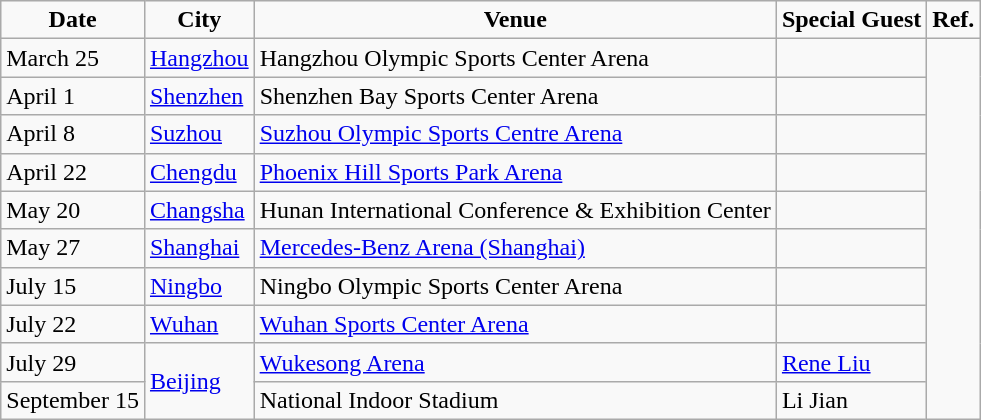<table class="wikitable">
<tr align="center">
<td><strong>Date</strong></td>
<td><strong>City</strong></td>
<td><strong>Venue</strong></td>
<td><strong>Special Guest</strong></td>
<td><strong>Ref.</strong></td>
</tr>
<tr>
<td>March 25</td>
<td><a href='#'>Hangzhou</a></td>
<td>Hangzhou Olympic Sports Center Arena</td>
<td></td>
<td rowspan="10"></td>
</tr>
<tr>
<td>April 1</td>
<td><a href='#'>Shenzhen</a></td>
<td>Shenzhen Bay Sports Center Arena</td>
<td></td>
</tr>
<tr>
<td>April 8</td>
<td><a href='#'>Suzhou</a></td>
<td><a href='#'>Suzhou Olympic Sports Centre Arena</a></td>
<td></td>
</tr>
<tr>
<td>April 22</td>
<td><a href='#'>Chengdu</a></td>
<td><a href='#'>Phoenix Hill Sports Park Arena</a></td>
<td></td>
</tr>
<tr>
<td>May 20</td>
<td><a href='#'>Changsha</a></td>
<td>Hunan International Conference & Exhibition Center</td>
<td></td>
</tr>
<tr>
<td>May 27</td>
<td><a href='#'>Shanghai</a></td>
<td><a href='#'>Mercedes-Benz Arena (Shanghai)</a></td>
<td></td>
</tr>
<tr>
<td>July 15</td>
<td><a href='#'>Ningbo</a></td>
<td>Ningbo Olympic Sports Center Arena</td>
<td></td>
</tr>
<tr>
<td>July 22</td>
<td><a href='#'>Wuhan</a></td>
<td><a href='#'>Wuhan Sports Center Arena</a></td>
<td></td>
</tr>
<tr>
<td>July 29</td>
<td rowspan="2"><a href='#'>Beijing</a></td>
<td><a href='#'>Wukesong Arena</a></td>
<td><a href='#'>Rene Liu</a></td>
</tr>
<tr>
<td>September 15</td>
<td>National Indoor Stadium</td>
<td>Li Jian</td>
</tr>
</table>
